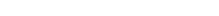<table style="width:22%; text-align:center;">
<tr style="color:white;">
<td style="background:"><strong>4</strong></td>
<td style="background:"><strong>4</strong></td>
</tr>
</table>
